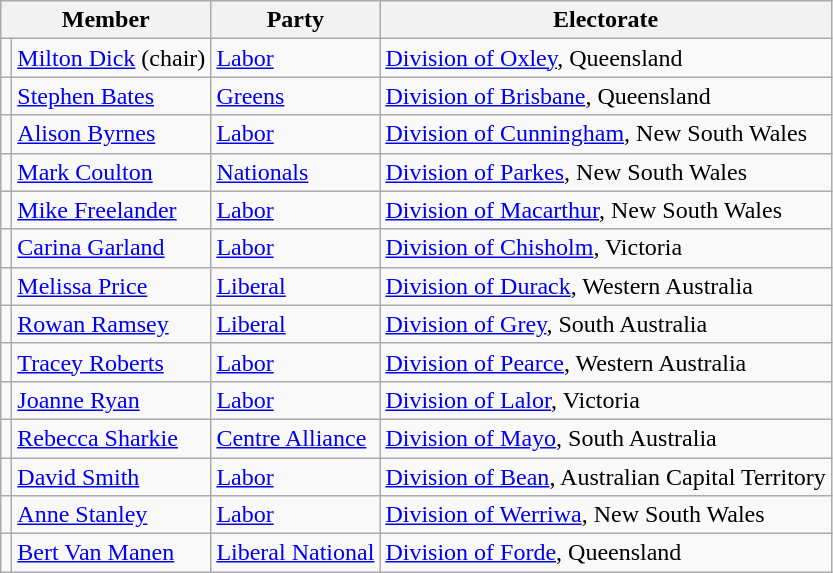<table class="wikitable">
<tr>
<th colspan="2">Member</th>
<th>Party</th>
<th>Electorate</th>
</tr>
<tr>
<td></td>
<td><a href='#'>Milton Dick</a> (chair)</td>
<td><a href='#'>Labor</a></td>
<td><a href='#'>Division of Oxley</a>, Queensland</td>
</tr>
<tr>
<td></td>
<td><a href='#'>Stephen Bates</a></td>
<td><a href='#'>Greens</a></td>
<td><a href='#'>Division of Brisbane</a>, Queensland</td>
</tr>
<tr>
<td></td>
<td><a href='#'>Alison Byrnes</a></td>
<td><a href='#'>Labor</a></td>
<td><a href='#'>Division of Cunningham</a>, New South Wales</td>
</tr>
<tr>
<td></td>
<td><a href='#'>Mark Coulton</a></td>
<td><a href='#'>Nationals</a></td>
<td><a href='#'>Division of Parkes</a>, New South Wales</td>
</tr>
<tr>
<td></td>
<td><a href='#'>Mike Freelander</a></td>
<td><a href='#'>Labor</a></td>
<td><a href='#'>Division of Macarthur</a>, New South Wales</td>
</tr>
<tr>
<td></td>
<td><a href='#'>Carina Garland</a></td>
<td><a href='#'>Labor</a></td>
<td><a href='#'>Division of Chisholm</a>, Victoria</td>
</tr>
<tr>
<td></td>
<td><a href='#'>Melissa Price</a></td>
<td><a href='#'>Liberal</a></td>
<td><a href='#'>Division of Durack</a>, Western Australia</td>
</tr>
<tr>
<td></td>
<td><a href='#'>Rowan Ramsey</a></td>
<td><a href='#'>Liberal</a></td>
<td><a href='#'>Division of Grey</a>, South Australia</td>
</tr>
<tr>
<td></td>
<td><a href='#'>Tracey Roberts</a></td>
<td><a href='#'>Labor</a></td>
<td><a href='#'>Division of Pearce</a>, Western Australia</td>
</tr>
<tr>
<td></td>
<td><a href='#'>Joanne Ryan</a></td>
<td><a href='#'>Labor</a></td>
<td><a href='#'>Division of Lalor</a>, Victoria</td>
</tr>
<tr>
<td></td>
<td><a href='#'>Rebecca Sharkie</a></td>
<td><a href='#'>Centre Alliance</a></td>
<td><a href='#'>Division of Mayo</a>, South Australia</td>
</tr>
<tr>
<td></td>
<td><a href='#'>David Smith</a></td>
<td><a href='#'>Labor</a></td>
<td><a href='#'>Division of Bean</a>, Australian Capital Territory</td>
</tr>
<tr>
<td></td>
<td><a href='#'>Anne Stanley</a></td>
<td><a href='#'>Labor</a></td>
<td><a href='#'>Division of Werriwa</a>, New South Wales</td>
</tr>
<tr>
<td></td>
<td><a href='#'>Bert Van Manen</a></td>
<td><a href='#'>Liberal National</a></td>
<td><a href='#'>Division of Forde</a>, Queensland</td>
</tr>
</table>
